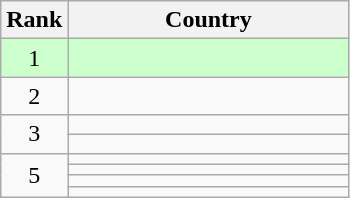<table class=wikitable style="text-align:center;">
<tr>
<th>Rank</th>
<th width=180>Country</th>
</tr>
<tr bgcolor=ccffcc>
<td>1</td>
<td align=left></td>
</tr>
<tr>
<td>2</td>
<td align=left></td>
</tr>
<tr>
<td rowspan=2>3</td>
<td align=left></td>
</tr>
<tr>
<td align=left></td>
</tr>
<tr>
<td rowspan=4>5</td>
<td align=left></td>
</tr>
<tr>
<td align=left></td>
</tr>
<tr>
<td align=left></td>
</tr>
<tr>
<td align=left></td>
</tr>
</table>
